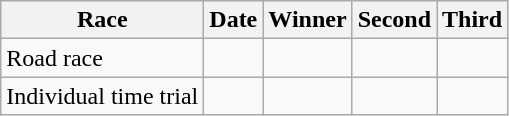<table class="wikitable">
<tr>
<th>Race</th>
<th>Date</th>
<th>Winner</th>
<th>Second</th>
<th>Third</th>
</tr>
<tr>
<td>Road race</td>
<td></td>
<td></td>
<td></td>
<td></td>
</tr>
<tr>
<td>Individual time trial</td>
<td></td>
<td></td>
<td></td>
<td></td>
</tr>
</table>
